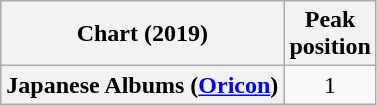<table class="wikitable plainrowheaders" style="text-align:center;">
<tr>
<th>Chart (2019)</th>
<th>Peak<br>position</th>
</tr>
<tr>
<th scope="row">Japanese Albums (<a href='#'>Oricon</a>)</th>
<td>1</td>
</tr>
</table>
